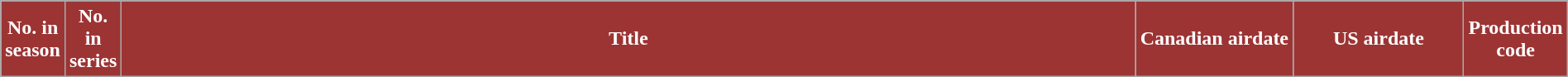<table class="wikitable plainrowheaders" style="width:100%; margin:auto;">
<tr>
<th style="background-color: #9C3434; color:#fff; text-align: center;" width="20">No. in<br>season</th>
<th style="background-color: #9C3434; color:#fff; text-align: center;" width="20">No. in<br>series</th>
<th style="background-color: #9C3434; color:#fff; text-align: center;">Title</th>
<th style="background-color: #9C3434; color:#fff; text-align: center;" width="120">Canadian airdate</th>
<th style="background-color: #9C3434; color:#fff; text-align: center;" width="130">US airdate</th>
<th style="background-color: #9C3434; color:#fff; text-align: center;" width="70">Production code<br>
















</th>
</tr>
</table>
